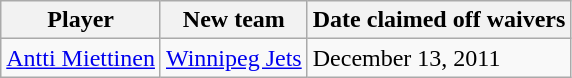<table class="wikitable">
<tr>
<th>Player</th>
<th>New team</th>
<th>Date claimed off waivers</th>
</tr>
<tr>
<td><a href='#'>Antti Miettinen</a></td>
<td><a href='#'>Winnipeg Jets</a></td>
<td>December 13, 2011</td>
</tr>
</table>
